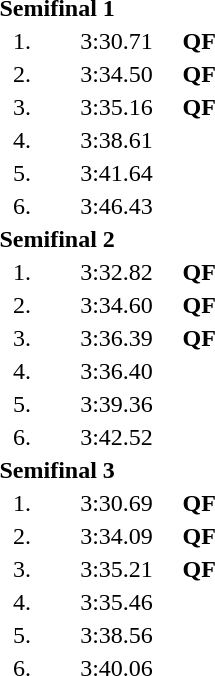<table style="text-align:center">
<tr>
<td colspan=4 align=left><strong>Semifinal 1</strong></td>
</tr>
<tr>
<td width=30>1.</td>
<td align=left></td>
<td width=80>3:30.71</td>
<td><strong>QF</strong></td>
</tr>
<tr>
<td>2.</td>
<td align=left></td>
<td>3:34.50</td>
<td><strong>QF</strong></td>
</tr>
<tr>
<td>3.</td>
<td align=left></td>
<td>3:35.16</td>
<td><strong>QF</strong></td>
</tr>
<tr>
<td>4.</td>
<td align=left></td>
<td>3:38.61</td>
<td></td>
</tr>
<tr>
<td>5.</td>
<td align=left></td>
<td>3:41.64</td>
<td></td>
</tr>
<tr>
<td>6.</td>
<td align=left></td>
<td>3:46.43</td>
<td></td>
</tr>
<tr>
<td colspan=4 align=left><strong>Semifinal 2</strong></td>
</tr>
<tr>
<td>1.</td>
<td align=left></td>
<td>3:32.82</td>
<td><strong>QF</strong></td>
</tr>
<tr>
<td>2.</td>
<td align=left></td>
<td>3:34.60</td>
<td><strong>QF</strong></td>
</tr>
<tr>
<td>3.</td>
<td align=left></td>
<td>3:36.39</td>
<td><strong>QF</strong></td>
</tr>
<tr>
<td>4.</td>
<td align=left></td>
<td>3:36.40</td>
<td></td>
</tr>
<tr>
<td>5.</td>
<td align=left></td>
<td>3:39.36</td>
<td></td>
</tr>
<tr>
<td>6.</td>
<td align=left></td>
<td>3:42.52</td>
<td></td>
</tr>
<tr>
<td colspan=4 align=left><strong>Semifinal 3</strong></td>
</tr>
<tr>
<td>1.</td>
<td align=left></td>
<td>3:30.69</td>
<td><strong>QF</strong></td>
</tr>
<tr>
<td>2.</td>
<td align=left></td>
<td>3:34.09</td>
<td><strong>QF</strong></td>
</tr>
<tr>
<td>3.</td>
<td align=left></td>
<td>3:35.21</td>
<td><strong>QF</strong></td>
</tr>
<tr>
<td>4.</td>
<td align=left></td>
<td>3:35.46</td>
<td></td>
</tr>
<tr>
<td>5.</td>
<td align=left></td>
<td>3:38.56</td>
<td></td>
</tr>
<tr>
<td>6.</td>
<td align=left></td>
<td>3:40.06</td>
<td></td>
</tr>
</table>
